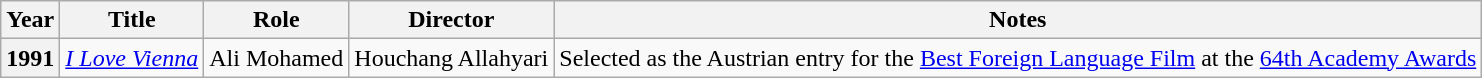<table class="wikitable plainrowheaders sortable" style="font-size:100%">
<tr>
<th scope="col">Year</th>
<th scope="col">Title</th>
<th scope="col">Role</th>
<th scope="col">Director</th>
<th class="unsortable" scope="col">Notes</th>
</tr>
<tr>
<th scope="row">1991</th>
<td><em><a href='#'>I Love Vienna</a></em></td>
<td>Ali Mohamed</td>
<td>Houchang Allahyari</td>
<td>Selected as the Austrian entry for the <a href='#'>Best Foreign Language Film</a> at the <a href='#'>64th Academy Awards</a></td>
</tr>
</table>
